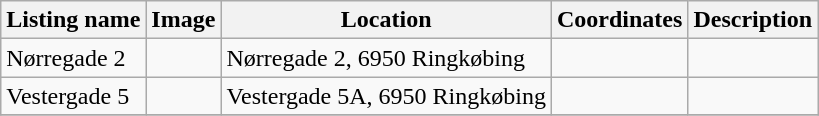<table class="wikitable sortable">
<tr>
<th>Listing name</th>
<th>Image</th>
<th>Location</th>
<th>Coordinates</th>
<th>Description</th>
</tr>
<tr>
<td>Nørregade 2</td>
<td></td>
<td>Nørregade 2, 6950 Ringkøbing</td>
<td></td>
<td></td>
</tr>
<tr>
<td>Vestergade 5</td>
<td></td>
<td>Vestergade 5A, 6950 Ringkøbing</td>
<td></td>
<td></td>
</tr>
<tr>
</tr>
</table>
